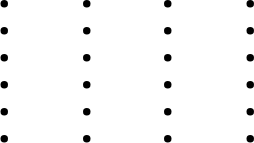<table>
<tr>
<td valign="top" width=20%><br><ul><li></li><li></li><li></li><li></li><li></li><li></li></ul></td>
<td valign="top" width=20%><br><ul><li></li><li></li><li></li><li></li><li></li><li></li></ul></td>
<td valign="top" width=20%><br><ul><li></li><li></li><li></li><li></li><li></li><li></li></ul></td>
<td valign="top" width=20%><br><ul><li></li><li></li><li></li><li></li><li></li><li></li></ul></td>
</tr>
</table>
